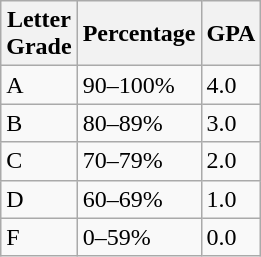<table class="wikitable">
<tr>
<th>Letter<br>Grade</th>
<th>Percentage</th>
<th>GPA</th>
</tr>
<tr>
<td>A</td>
<td>90–100%</td>
<td>4.0</td>
</tr>
<tr>
<td>B</td>
<td>80–89%</td>
<td>3.0</td>
</tr>
<tr>
<td>C</td>
<td>70–79%</td>
<td>2.0</td>
</tr>
<tr>
<td>D</td>
<td>60–69%</td>
<td>1.0</td>
</tr>
<tr>
<td>F</td>
<td>0–59%</td>
<td>0.0</td>
</tr>
</table>
